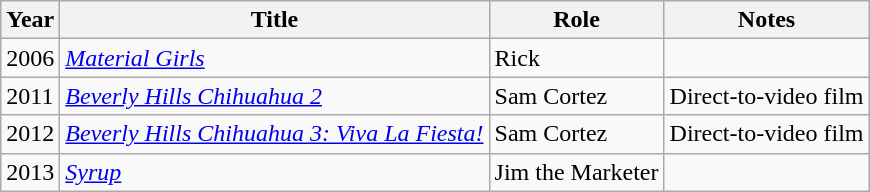<table class="wikitable sortable">
<tr>
<th>Year</th>
<th>Title</th>
<th>Role</th>
<th class="unsortable">Notes</th>
</tr>
<tr>
<td>2006</td>
<td><em><a href='#'>Material Girls</a></em></td>
<td>Rick</td>
<td></td>
</tr>
<tr>
<td>2011</td>
<td><em><a href='#'>Beverly Hills Chihuahua 2</a></em></td>
<td>Sam Cortez</td>
<td>Direct-to-video film</td>
</tr>
<tr>
<td>2012</td>
<td><em><a href='#'>Beverly Hills Chihuahua 3: Viva La Fiesta!</a></em></td>
<td>Sam Cortez</td>
<td>Direct-to-video film</td>
</tr>
<tr>
<td>2013</td>
<td><em><a href='#'>Syrup</a></em></td>
<td>Jim the Marketer</td>
<td></td>
</tr>
</table>
